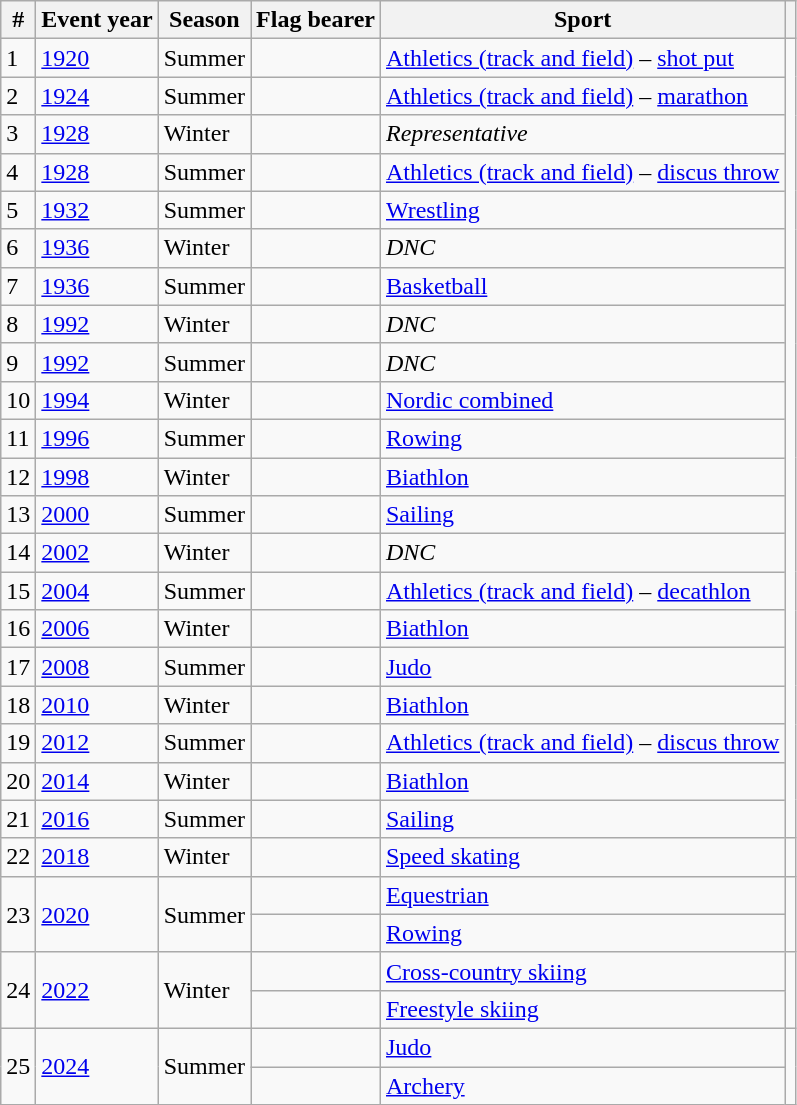<table class="wikitable sortable">
<tr>
<th>#</th>
<th>Event year</th>
<th>Season</th>
<th>Flag bearer</th>
<th>Sport</th>
<th></th>
</tr>
<tr>
<td>1</td>
<td><a href='#'>1920</a></td>
<td>Summer</td>
<td></td>
<td><a href='#'>Athletics (track and field)</a> – <a href='#'>shot put</a></td>
<td rowspan=21></td>
</tr>
<tr>
<td>2</td>
<td><a href='#'>1924</a></td>
<td>Summer</td>
<td></td>
<td><a href='#'>Athletics (track and field)</a> – <a href='#'>marathon</a></td>
</tr>
<tr>
<td>3</td>
<td><a href='#'>1928</a></td>
<td>Winter</td>
<td></td>
<td><em>Representative</em></td>
</tr>
<tr>
<td>4</td>
<td><a href='#'>1928</a></td>
<td>Summer</td>
<td></td>
<td><a href='#'>Athletics (track and field)</a> – <a href='#'>discus throw</a></td>
</tr>
<tr>
<td>5</td>
<td><a href='#'>1932</a></td>
<td>Summer</td>
<td></td>
<td><a href='#'>Wrestling</a></td>
</tr>
<tr>
<td>6</td>
<td><a href='#'>1936</a></td>
<td>Winter</td>
<td></td>
<td><em>DNC</em></td>
</tr>
<tr>
<td>7</td>
<td><a href='#'>1936</a></td>
<td>Summer</td>
<td></td>
<td><a href='#'>Basketball</a></td>
</tr>
<tr>
<td>8</td>
<td><a href='#'>1992</a></td>
<td>Winter</td>
<td></td>
<td><em>DNC</em></td>
</tr>
<tr>
<td>9</td>
<td><a href='#'>1992</a></td>
<td>Summer</td>
<td></td>
<td><em>DNC</em></td>
</tr>
<tr>
<td>10</td>
<td><a href='#'>1994</a></td>
<td>Winter</td>
<td></td>
<td><a href='#'>Nordic combined</a></td>
</tr>
<tr>
<td>11</td>
<td><a href='#'>1996</a></td>
<td>Summer</td>
<td></td>
<td><a href='#'>Rowing</a></td>
</tr>
<tr>
<td>12</td>
<td><a href='#'>1998</a></td>
<td>Winter</td>
<td></td>
<td><a href='#'>Biathlon</a></td>
</tr>
<tr>
<td>13</td>
<td><a href='#'>2000</a></td>
<td>Summer</td>
<td></td>
<td><a href='#'>Sailing</a></td>
</tr>
<tr>
<td>14</td>
<td><a href='#'>2002</a></td>
<td>Winter</td>
<td></td>
<td><em>DNC</em></td>
</tr>
<tr>
<td>15</td>
<td><a href='#'>2004</a></td>
<td>Summer</td>
<td></td>
<td><a href='#'>Athletics (track and field)</a> – <a href='#'>decathlon</a></td>
</tr>
<tr>
<td>16</td>
<td><a href='#'>2006</a></td>
<td>Winter</td>
<td></td>
<td><a href='#'>Biathlon</a></td>
</tr>
<tr>
<td>17</td>
<td><a href='#'>2008</a></td>
<td>Summer</td>
<td></td>
<td><a href='#'>Judo</a></td>
</tr>
<tr>
<td>18</td>
<td><a href='#'>2010</a></td>
<td>Winter</td>
<td></td>
<td><a href='#'>Biathlon</a></td>
</tr>
<tr>
<td>19</td>
<td><a href='#'>2012</a></td>
<td>Summer</td>
<td></td>
<td><a href='#'>Athletics (track and field)</a> – <a href='#'>discus throw</a></td>
</tr>
<tr>
<td>20</td>
<td><a href='#'>2014</a></td>
<td>Winter</td>
<td></td>
<td><a href='#'>Biathlon</a></td>
</tr>
<tr>
<td>21</td>
<td><a href='#'>2016</a></td>
<td>Summer</td>
<td></td>
<td><a href='#'>Sailing</a></td>
</tr>
<tr>
<td>22</td>
<td><a href='#'>2018</a></td>
<td>Winter</td>
<td></td>
<td><a href='#'>Speed skating</a></td>
<td></td>
</tr>
<tr>
<td rowspan=2>23</td>
<td rowspan=2><a href='#'>2020</a></td>
<td rowspan=2>Summer</td>
<td></td>
<td><a href='#'>Equestrian</a></td>
<td rowspan=2></td>
</tr>
<tr>
<td></td>
<td><a href='#'>Rowing</a></td>
</tr>
<tr>
<td rowspan=2>24</td>
<td rowspan=2><a href='#'>2022</a></td>
<td rowspan=2>Winter</td>
<td></td>
<td><a href='#'>Cross-country skiing</a></td>
<td rowspan=2></td>
</tr>
<tr>
<td></td>
<td><a href='#'>Freestyle skiing</a></td>
</tr>
<tr>
<td rowspan=2>25</td>
<td rowspan=2><a href='#'>2024</a></td>
<td rowspan=2>Summer</td>
<td></td>
<td><a href='#'>Judo</a></td>
<td rowspan=2></td>
</tr>
<tr>
<td></td>
<td><a href='#'>Archery</a></td>
</tr>
</table>
